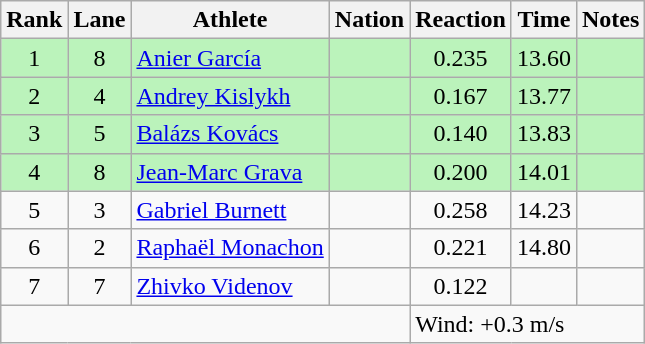<table class="wikitable sortable" style="text-align:center">
<tr>
<th>Rank</th>
<th>Lane</th>
<th>Athlete</th>
<th>Nation</th>
<th>Reaction</th>
<th>Time</th>
<th>Notes</th>
</tr>
<tr bgcolor = "bbf3bb">
<td>1</td>
<td>8</td>
<td align="left"><a href='#'>Anier García</a></td>
<td align="left"></td>
<td>0.235</td>
<td>13.60</td>
<td></td>
</tr>
<tr bgcolor = "bbf3bb">
<td>2</td>
<td>4</td>
<td align="left"><a href='#'>Andrey Kislykh</a></td>
<td align="left"></td>
<td>0.167</td>
<td>13.77</td>
<td></td>
</tr>
<tr bgcolor = "bbf3bb">
<td>3</td>
<td>5</td>
<td align="left"><a href='#'>Balázs Kovács</a></td>
<td align="left"></td>
<td>0.140</td>
<td>13.83</td>
<td></td>
</tr>
<tr bgcolor = "bbf3bb">
<td>4</td>
<td>8</td>
<td align="left"><a href='#'>Jean-Marc Grava</a></td>
<td align="left"></td>
<td>0.200</td>
<td>14.01</td>
<td></td>
</tr>
<tr>
<td>5</td>
<td>3</td>
<td align="left"><a href='#'>Gabriel Burnett</a></td>
<td align="left"></td>
<td>0.258</td>
<td>14.23</td>
<td></td>
</tr>
<tr>
<td>6</td>
<td>2</td>
<td align="left"><a href='#'>Raphaël Monachon</a></td>
<td align="left"></td>
<td>0.221</td>
<td>14.80</td>
<td></td>
</tr>
<tr>
<td>7</td>
<td>7</td>
<td align="left"><a href='#'>Zhivko Videnov</a></td>
<td align="left"></td>
<td>0.122</td>
<td data-sort-value=99.99></td>
<td></td>
</tr>
<tr class="sortbottom">
<td colspan=4></td>
<td colspan="3" style="text-align:left;">Wind: +0.3 m/s</td>
</tr>
</table>
